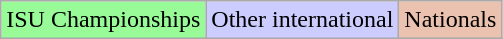<table class="wikitable">
<tr>
<td bgcolor=98FB98>ISU Championships</td>
<td bgcolor=#CCCCFF>Other international</td>
<td bgcolor=#EBC2AF>Nationals</td>
</tr>
</table>
